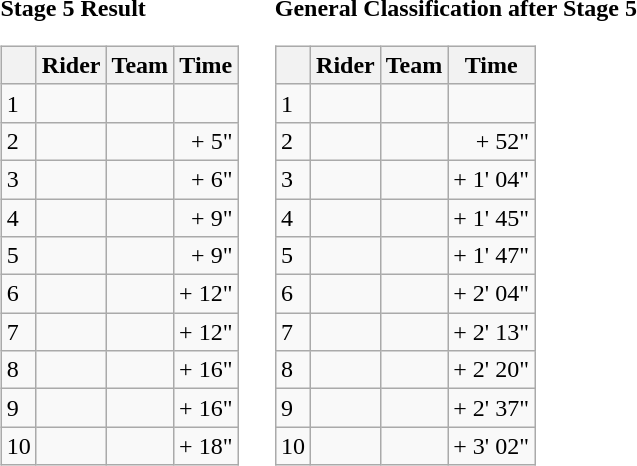<table>
<tr>
<td><strong>Stage 5 Result</strong><br><table class="wikitable">
<tr>
<th></th>
<th>Rider</th>
<th>Team</th>
<th>Time</th>
</tr>
<tr>
<td>1</td>
<td></td>
<td></td>
<td align="right"></td>
</tr>
<tr>
<td>2</td>
<td></td>
<td></td>
<td align="right">+ 5"</td>
</tr>
<tr>
<td>3</td>
<td></td>
<td></td>
<td align="right">+ 6"</td>
</tr>
<tr>
<td>4</td>
<td></td>
<td></td>
<td align="right">+ 9"</td>
</tr>
<tr>
<td>5</td>
<td></td>
<td></td>
<td align="right">+ 9"</td>
</tr>
<tr>
<td>6</td>
<td></td>
<td></td>
<td align="right">+ 12"</td>
</tr>
<tr>
<td>7</td>
<td></td>
<td></td>
<td align="right">+ 12"</td>
</tr>
<tr>
<td>8</td>
<td></td>
<td></td>
<td align="right">+ 16"</td>
</tr>
<tr>
<td>9</td>
<td></td>
<td></td>
<td align="right">+ 16"</td>
</tr>
<tr>
<td>10</td>
<td></td>
<td></td>
<td align="right">+ 18"</td>
</tr>
</table>
</td>
<td></td>
<td><strong>General Classification after Stage 5</strong><br><table class="wikitable">
<tr>
<th></th>
<th>Rider</th>
<th>Team</th>
<th>Time</th>
</tr>
<tr>
<td>1</td>
<td>   </td>
<td></td>
<td align="right"></td>
</tr>
<tr>
<td>2</td>
<td></td>
<td></td>
<td align="right">+ 52"</td>
</tr>
<tr>
<td>3</td>
<td></td>
<td></td>
<td align="right">+ 1' 04"</td>
</tr>
<tr>
<td>4</td>
<td></td>
<td></td>
<td align="right">+ 1' 45"</td>
</tr>
<tr>
<td>5</td>
<td></td>
<td></td>
<td align="right">+ 1' 47"</td>
</tr>
<tr>
<td>6</td>
<td></td>
<td></td>
<td align="right">+ 2' 04"</td>
</tr>
<tr>
<td>7</td>
<td></td>
<td></td>
<td align="right">+ 2' 13"</td>
</tr>
<tr>
<td>8</td>
<td> </td>
<td></td>
<td align="right">+ 2' 20"</td>
</tr>
<tr>
<td>9</td>
<td></td>
<td></td>
<td align="right">+ 2' 37"</td>
</tr>
<tr>
<td>10</td>
<td></td>
<td></td>
<td align="right">+ 3' 02"</td>
</tr>
</table>
</td>
</tr>
</table>
